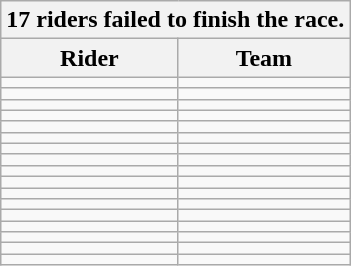<table class="collapsible collapsed wikitable">
<tr>
<th colspan=4>17 riders failed to finish the race.</th>
</tr>
<tr>
<th>Rider</th>
<th>Team</th>
</tr>
<tr>
<td></td>
<td></td>
</tr>
<tr>
<td></td>
<td></td>
</tr>
<tr>
<td></td>
<td></td>
</tr>
<tr>
<td></td>
<td></td>
</tr>
<tr>
<td></td>
<td></td>
</tr>
<tr>
<td></td>
<td></td>
</tr>
<tr>
<td></td>
<td></td>
</tr>
<tr>
<td></td>
<td></td>
</tr>
<tr>
<td></td>
<td></td>
</tr>
<tr>
<td></td>
<td></td>
</tr>
<tr>
<td></td>
<td></td>
</tr>
<tr>
<td></td>
<td></td>
</tr>
<tr>
<td></td>
<td></td>
</tr>
<tr>
<td></td>
<td></td>
</tr>
<tr>
<td></td>
<td></td>
</tr>
<tr>
<td></td>
<td></td>
</tr>
<tr>
<td></td>
<td></td>
</tr>
</table>
